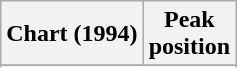<table class="wikitable sortable">
<tr>
<th>Chart (1994)</th>
<th>Peak<br>position</th>
</tr>
<tr>
</tr>
<tr>
</tr>
</table>
